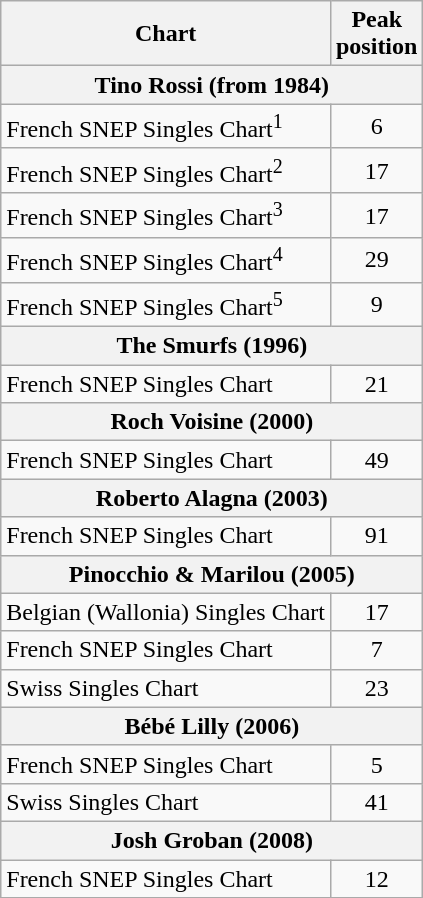<table class="wikitable">
<tr>
<th>Chart</th>
<th>Peak<br>position</th>
</tr>
<tr>
<th colspan="4">Tino Rossi (from 1984)</th>
</tr>
<tr>
<td>French SNEP Singles Chart<sup>1</sup></td>
<td align="center">6</td>
</tr>
<tr>
<td>French SNEP Singles Chart<sup>2</sup></td>
<td align="center">17</td>
</tr>
<tr>
<td>French SNEP Singles Chart<sup>3</sup></td>
<td align="center">17</td>
</tr>
<tr>
<td>French SNEP Singles Chart<sup>4</sup></td>
<td align="center">29</td>
</tr>
<tr>
<td>French SNEP Singles Chart<sup>5</sup></td>
<td align="center">9</td>
</tr>
<tr>
<th colspan="4">The Smurfs (1996)</th>
</tr>
<tr>
<td>French SNEP Singles Chart</td>
<td align="center">21</td>
</tr>
<tr>
<th colspan="4">Roch Voisine (2000)</th>
</tr>
<tr>
<td>French SNEP Singles Chart</td>
<td align="center">49</td>
</tr>
<tr>
<th colspan="4">Roberto Alagna (2003)</th>
</tr>
<tr>
<td>French SNEP Singles Chart</td>
<td align="center">91</td>
</tr>
<tr>
<th colspan="4">Pinocchio & Marilou (2005)</th>
</tr>
<tr>
<td>Belgian (Wallonia) Singles Chart</td>
<td align="center">17</td>
</tr>
<tr>
<td>French SNEP Singles Chart</td>
<td align="center">7</td>
</tr>
<tr>
<td>Swiss Singles Chart</td>
<td align="center">23</td>
</tr>
<tr>
<th colspan="4">Bébé Lilly (2006)</th>
</tr>
<tr>
<td>French SNEP Singles Chart</td>
<td align="center">5</td>
</tr>
<tr>
<td>Swiss Singles Chart</td>
<td align="center">41</td>
</tr>
<tr>
<th colspan="4">Josh Groban (2008)</th>
</tr>
<tr>
<td>French SNEP Singles Chart</td>
<td align="center">12</td>
</tr>
<tr>
</tr>
</table>
